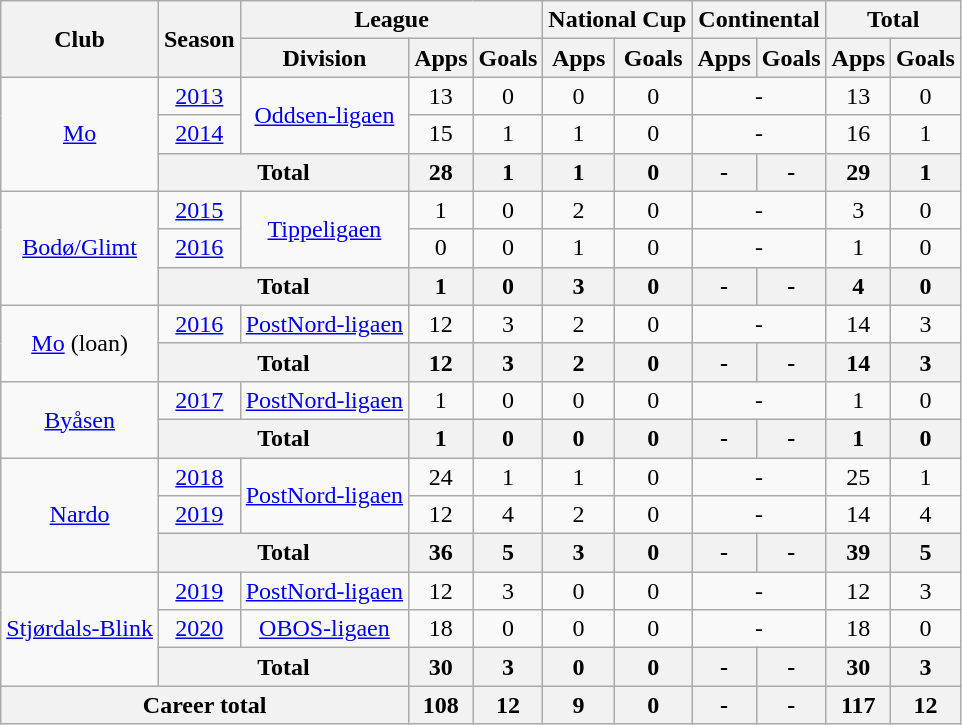<table class="wikitable" style="text-align: center;">
<tr>
<th rowspan="2">Club</th>
<th rowspan="2">Season</th>
<th colspan="3">League</th>
<th colspan="2">National Cup</th>
<th colspan="2">Continental</th>
<th colspan="2">Total</th>
</tr>
<tr>
<th>Division</th>
<th>Apps</th>
<th>Goals</th>
<th>Apps</th>
<th>Goals</th>
<th>Apps</th>
<th>Goals</th>
<th>Apps</th>
<th>Goals</th>
</tr>
<tr>
<td rowspan="3"><a href='#'>Mo</a></td>
<td><a href='#'>2013</a></td>
<td rowspan="2"><a href='#'>Oddsen-ligaen</a></td>
<td>13</td>
<td>0</td>
<td>0</td>
<td>0</td>
<td colspan="2">-</td>
<td>13</td>
<td>0</td>
</tr>
<tr>
<td><a href='#'>2014</a></td>
<td>15</td>
<td>1</td>
<td>1</td>
<td>0</td>
<td colspan="2">-</td>
<td>16</td>
<td>1</td>
</tr>
<tr>
<th colspan="2">Total</th>
<th>28</th>
<th>1</th>
<th>1</th>
<th>0</th>
<th>-</th>
<th>-</th>
<th>29</th>
<th>1</th>
</tr>
<tr>
<td rowspan="3"><a href='#'>Bodø/Glimt</a></td>
<td><a href='#'>2015</a></td>
<td rowspan="2"><a href='#'>Tippeligaen</a></td>
<td>1</td>
<td>0</td>
<td>2</td>
<td>0</td>
<td colspan="2">-</td>
<td>3</td>
<td>0</td>
</tr>
<tr>
<td><a href='#'>2016</a></td>
<td>0</td>
<td>0</td>
<td>1</td>
<td>0</td>
<td colspan="2">-</td>
<td>1</td>
<td>0</td>
</tr>
<tr>
<th colspan="2">Total</th>
<th>1</th>
<th>0</th>
<th>3</th>
<th>0</th>
<th>-</th>
<th>-</th>
<th>4</th>
<th>0</th>
</tr>
<tr>
<td rowspan="2"><a href='#'>Mo</a> (loan)</td>
<td><a href='#'>2016</a></td>
<td rowspan="1"><a href='#'>PostNord-ligaen</a></td>
<td>12</td>
<td>3</td>
<td>2</td>
<td>0</td>
<td colspan="2">-</td>
<td>14</td>
<td>3</td>
</tr>
<tr>
<th colspan="2">Total</th>
<th>12</th>
<th>3</th>
<th>2</th>
<th>0</th>
<th>-</th>
<th>-</th>
<th>14</th>
<th>3</th>
</tr>
<tr>
<td rowspan="2"><a href='#'>Byåsen</a></td>
<td><a href='#'>2017</a></td>
<td rowspan="1"><a href='#'>PostNord-ligaen</a></td>
<td>1</td>
<td>0</td>
<td>0</td>
<td>0</td>
<td colspan="2">-</td>
<td>1</td>
<td>0</td>
</tr>
<tr>
<th colspan="2">Total</th>
<th>1</th>
<th>0</th>
<th>0</th>
<th>0</th>
<th>-</th>
<th>-</th>
<th>1</th>
<th>0</th>
</tr>
<tr>
<td rowspan="3"><a href='#'>Nardo</a></td>
<td><a href='#'>2018</a></td>
<td rowspan="2"><a href='#'>PostNord-ligaen</a></td>
<td>24</td>
<td>1</td>
<td>1</td>
<td>0</td>
<td colspan="2">-</td>
<td>25</td>
<td>1</td>
</tr>
<tr>
<td><a href='#'>2019</a></td>
<td>12</td>
<td>4</td>
<td>2</td>
<td>0</td>
<td colspan="2">-</td>
<td>14</td>
<td>4</td>
</tr>
<tr>
<th colspan="2">Total</th>
<th>36</th>
<th>5</th>
<th>3</th>
<th>0</th>
<th>-</th>
<th>-</th>
<th>39</th>
<th>5</th>
</tr>
<tr>
<td rowspan="3"><a href='#'>Stjørdals-Blink</a></td>
<td><a href='#'>2019</a></td>
<td rowspan="1"><a href='#'>PostNord-ligaen</a></td>
<td>12</td>
<td>3</td>
<td>0</td>
<td>0</td>
<td colspan="2">-</td>
<td>12</td>
<td>3</td>
</tr>
<tr>
<td><a href='#'>2020</a></td>
<td rowspan="1"><a href='#'>OBOS-ligaen</a></td>
<td>18</td>
<td>0</td>
<td>0</td>
<td>0</td>
<td colspan="2">-</td>
<td>18</td>
<td>0</td>
</tr>
<tr>
<th colspan="2">Total</th>
<th>30</th>
<th>3</th>
<th>0</th>
<th>0</th>
<th>-</th>
<th>-</th>
<th>30</th>
<th>3</th>
</tr>
<tr>
<th colspan="3">Career total</th>
<th>108</th>
<th>12</th>
<th>9</th>
<th>0</th>
<th>-</th>
<th>-</th>
<th>117</th>
<th>12</th>
</tr>
</table>
